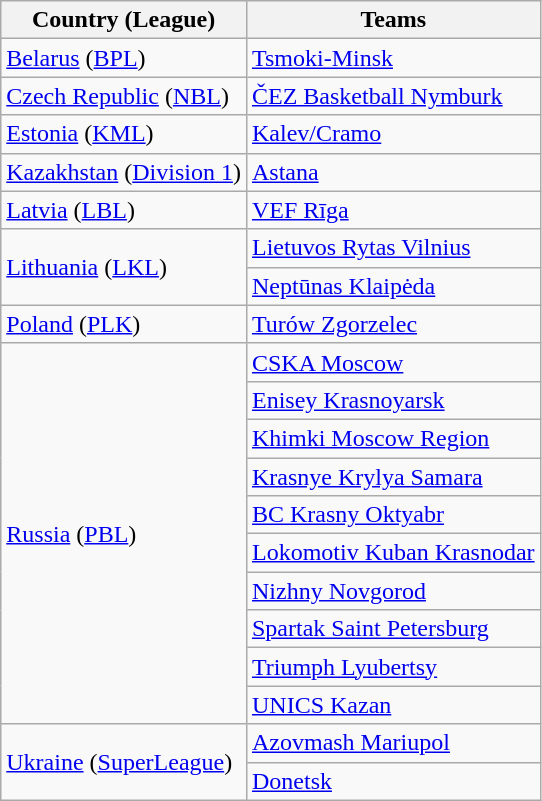<table class=wikitable style="text-align:left">
<tr>
<th>Country (League)</th>
<th>Teams</th>
</tr>
<tr>
<td> <a href='#'>Belarus</a> (<a href='#'>BPL</a>)</td>
<td><a href='#'>Tsmoki-Minsk</a></td>
</tr>
<tr>
<td> <a href='#'>Czech Republic</a> (<a href='#'>NBL</a>)</td>
<td><a href='#'>ČEZ Basketball Nymburk</a></td>
</tr>
<tr>
<td> <a href='#'>Estonia</a> (<a href='#'>KML</a>)</td>
<td><a href='#'>Kalev/Cramo</a></td>
</tr>
<tr>
<td> <a href='#'>Kazakhstan</a> (<a href='#'>Division 1</a>)</td>
<td><a href='#'>Astana</a></td>
</tr>
<tr>
<td> <a href='#'>Latvia</a> (<a href='#'>LBL</a>)</td>
<td><a href='#'>VEF Rīga</a></td>
</tr>
<tr>
<td rowspan=2> <a href='#'>Lithuania</a> (<a href='#'>LKL</a>)</td>
<td><a href='#'>Lietuvos Rytas Vilnius</a></td>
</tr>
<tr>
<td><a href='#'>Neptūnas Klaipėda</a></td>
</tr>
<tr>
<td> <a href='#'>Poland</a> (<a href='#'>PLK</a>)</td>
<td><a href='#'>Turów Zgorzelec</a></td>
</tr>
<tr>
<td rowspan=10> <a href='#'>Russia</a> (<a href='#'>PBL</a>)</td>
<td><a href='#'>CSKA Moscow</a></td>
</tr>
<tr>
<td><a href='#'>Enisey Krasnoyarsk</a></td>
</tr>
<tr>
<td><a href='#'>Khimki Moscow Region</a></td>
</tr>
<tr>
<td><a href='#'>Krasnye Krylya Samara</a></td>
</tr>
<tr>
<td><a href='#'>BC Krasny Oktyabr</a></td>
</tr>
<tr>
<td><a href='#'>Lokomotiv Kuban Krasnodar</a></td>
</tr>
<tr>
<td><a href='#'>Nizhny Novgorod</a></td>
</tr>
<tr>
<td><a href='#'>Spartak Saint Petersburg</a></td>
</tr>
<tr>
<td><a href='#'>Triumph Lyubertsy</a></td>
</tr>
<tr>
<td><a href='#'>UNICS Kazan</a></td>
</tr>
<tr>
<td rowspan=2> <a href='#'>Ukraine</a> (<a href='#'>SuperLeague</a>)</td>
<td><a href='#'>Azovmash Mariupol</a></td>
</tr>
<tr>
<td><a href='#'>Donetsk</a></td>
</tr>
</table>
